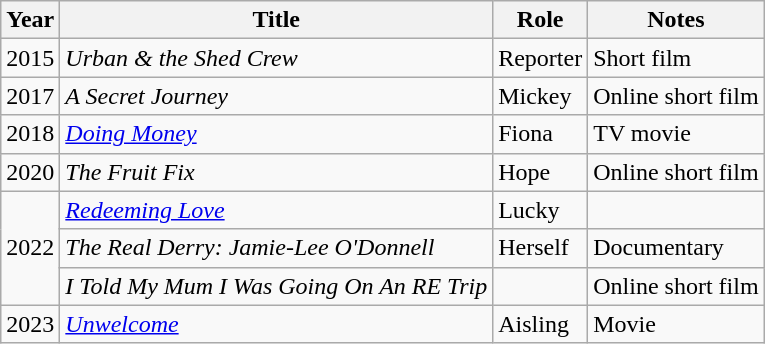<table class="wikitable sortable">
<tr>
<th>Year</th>
<th>Title</th>
<th>Role</th>
<th class="unsortable">Notes</th>
</tr>
<tr>
<td>2015</td>
<td><em>Urban & the Shed Crew</em></td>
<td>Reporter</td>
<td>Short film</td>
</tr>
<tr>
<td>2017</td>
<td><em>A Secret Journey</em></td>
<td>Mickey</td>
<td>Online short film</td>
</tr>
<tr>
<td>2018</td>
<td><em><a href='#'>Doing Money</a></em></td>
<td>Fiona</td>
<td>TV movie</td>
</tr>
<tr>
<td>2020</td>
<td><em>The Fruit Fix</em></td>
<td>Hope</td>
<td>Online short film</td>
</tr>
<tr>
<td rowspan="3">2022</td>
<td><em><a href='#'>Redeeming Love</a></em></td>
<td>Lucky</td>
</tr>
<tr>
<td><em>The Real Derry: Jamie-Lee O'Donnell</em></td>
<td>Herself</td>
<td>Documentary</td>
</tr>
<tr>
<td><em>I Told My Mum I Was Going On An RE Trip</em></td>
<td></td>
<td>Online short film</td>
</tr>
<tr>
<td>2023</td>
<td><em><a href='#'>Unwelcome</a></em></td>
<td>Aisling</td>
<td>Movie</td>
</tr>
</table>
